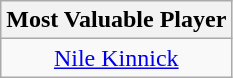<table class="wikitable" style="text-align:center">
<tr>
<th>Most Valuable Player</th>
</tr>
<tr>
<td><a href='#'>Nile Kinnick</a></td>
</tr>
</table>
